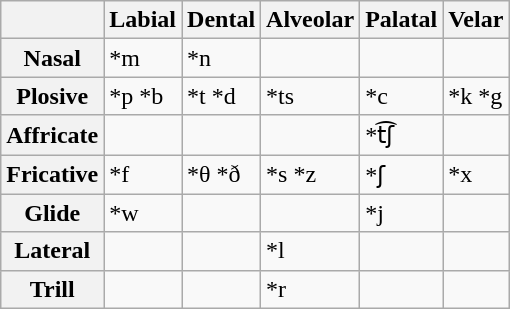<table class="wikitable">
<tr>
<th></th>
<th>Labial</th>
<th>Dental</th>
<th>Alveolar</th>
<th>Palatal</th>
<th>Velar</th>
</tr>
<tr>
<th>Nasal</th>
<td>*m</td>
<td>*n</td>
<td></td>
<td></td>
<td></td>
</tr>
<tr>
<th>Plosive</th>
<td>*p *b</td>
<td>*t *d</td>
<td>*ts</td>
<td>*c</td>
<td>*k *g</td>
</tr>
<tr>
<th>Affricate</th>
<td></td>
<td></td>
<td></td>
<td>*t͡ʃ</td>
<td></td>
</tr>
<tr>
<th>Fricative</th>
<td>*f</td>
<td>*θ *ð</td>
<td>*s *z</td>
<td>*ʃ</td>
<td>*x</td>
</tr>
<tr>
<th>Glide</th>
<td>*w</td>
<td></td>
<td></td>
<td>*j</td>
<td></td>
</tr>
<tr>
<th>Lateral</th>
<td></td>
<td></td>
<td>*l</td>
<td></td>
<td></td>
</tr>
<tr>
<th>Trill</th>
<td></td>
<td></td>
<td>*r</td>
<td></td>
<td></td>
</tr>
</table>
